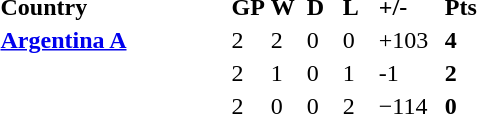<table>
<tr ---->
<td width="150"><strong>Country</strong></td>
<td width="20"><strong>GP</strong></td>
<td width="20"><strong>W</strong></td>
<td width="20"><strong>D</strong></td>
<td width="20"><strong>L</strong></td>
<td width="40"><strong>+/-</strong></td>
<td width="20"><strong>Pts</strong></td>
</tr>
<tr ---->
<td> <strong><a href='#'>Argentina A</a></strong></td>
<td>2</td>
<td>2</td>
<td>0</td>
<td>0</td>
<td>+103</td>
<td><strong>4</strong></td>
</tr>
<tr ---->
<td></td>
<td>2</td>
<td>1</td>
<td>0</td>
<td>1</td>
<td>-1</td>
<td><strong>2</strong></td>
</tr>
<tr ---->
<td></td>
<td>2</td>
<td>0</td>
<td>0</td>
<td>2</td>
<td>−114</td>
<td><strong>0</strong></td>
</tr>
</table>
